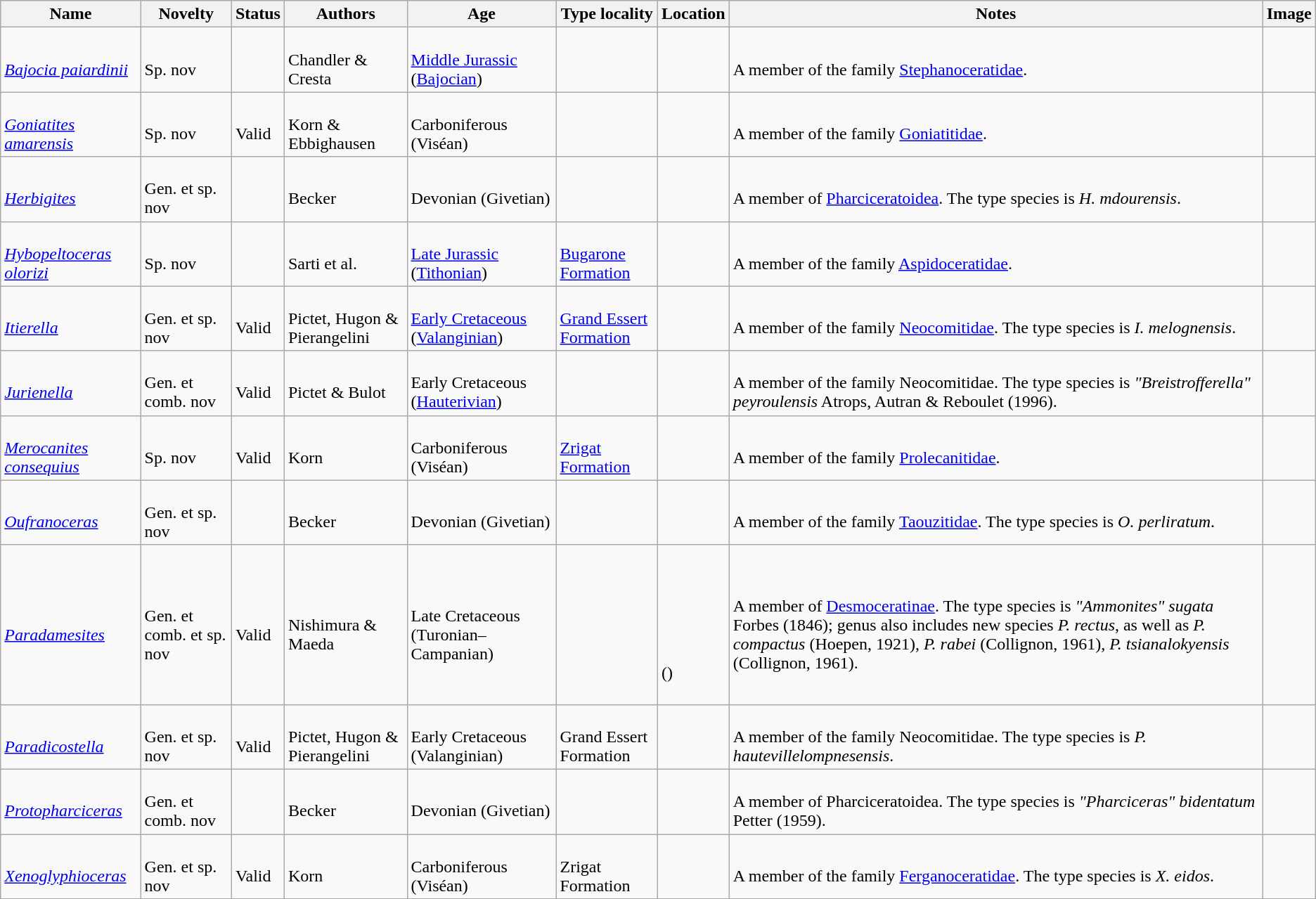<table class="wikitable sortable" align="center">
<tr>
<th>Name</th>
<th>Novelty</th>
<th>Status</th>
<th>Authors</th>
<th>Age</th>
<th>Type locality</th>
<th>Location</th>
<th class=unsortable>Notes</th>
<th class=unsortable>Image</th>
</tr>
<tr>
<td><br><em><a href='#'>Bajocia paiardinii</a></em></td>
<td><br>Sp. nov</td>
<td></td>
<td><br>Chandler & Cresta</td>
<td><br><a href='#'>Middle Jurassic</a> (<a href='#'>Bajocian</a>)</td>
<td></td>
<td><br></td>
<td><br>A member of the family <a href='#'>Stephanoceratidae</a>.</td>
<td></td>
</tr>
<tr>
<td><br><em><a href='#'>Goniatites amarensis</a></em></td>
<td><br>Sp. nov</td>
<td><br>Valid</td>
<td><br>Korn & Ebbighausen</td>
<td><br>Carboniferous (Viséan)</td>
<td></td>
<td><br></td>
<td><br>A member of the family <a href='#'>Goniatitidae</a>.</td>
<td></td>
</tr>
<tr>
<td><br><em><a href='#'>Herbigites</a></em></td>
<td><br>Gen. et sp. nov</td>
<td></td>
<td><br>Becker</td>
<td><br>Devonian (Givetian)</td>
<td></td>
<td><br></td>
<td><br>A member of <a href='#'>Pharciceratoidea</a>. The type species is <em>H. mdourensis</em>.</td>
<td></td>
</tr>
<tr>
<td><br><em><a href='#'>Hybopeltoceras olorizi</a></em></td>
<td><br>Sp. nov</td>
<td></td>
<td><br>Sarti et al.</td>
<td><br><a href='#'>Late Jurassic</a> (<a href='#'>Tithonian</a>)</td>
<td><br><a href='#'>Bugarone Formation</a></td>
<td><br></td>
<td><br>A member of the family <a href='#'>Aspidoceratidae</a>.</td>
<td></td>
</tr>
<tr>
<td><br><em><a href='#'>Itierella</a></em></td>
<td><br>Gen. et sp. nov</td>
<td><br>Valid</td>
<td><br>Pictet, Hugon & Pierangelini</td>
<td><br><a href='#'>Early Cretaceous</a> (<a href='#'>Valanginian</a>)</td>
<td><br><a href='#'>Grand Essert Formation</a></td>
<td><br></td>
<td><br>A member of the family <a href='#'>Neocomitidae</a>. The type species is <em>I. melognensis</em>.</td>
<td></td>
</tr>
<tr>
<td><br><em><a href='#'>Jurienella</a></em></td>
<td><br>Gen. et comb. nov</td>
<td><br>Valid</td>
<td><br>Pictet & Bulot</td>
<td><br>Early Cretaceous (<a href='#'>Hauterivian</a>)</td>
<td></td>
<td><br><br>
</td>
<td><br>A member of the family Neocomitidae. The type species is <em>"Breistrofferella" peyroulensis</em> Atrops, Autran & Reboulet (1996).</td>
<td></td>
</tr>
<tr>
<td><br><em><a href='#'>Merocanites consequius</a></em></td>
<td><br>Sp. nov</td>
<td><br>Valid</td>
<td><br>Korn</td>
<td><br>Carboniferous (Viséan)</td>
<td><br><a href='#'>Zrigat Formation</a></td>
<td><br></td>
<td><br>A member of the family <a href='#'>Prolecanitidae</a>.</td>
<td></td>
</tr>
<tr>
<td><br><em><a href='#'>Oufranoceras</a></em></td>
<td><br>Gen. et sp. nov</td>
<td></td>
<td><br>Becker</td>
<td><br>Devonian (Givetian)</td>
<td></td>
<td><br></td>
<td><br>A member of the family <a href='#'>Taouzitidae</a>. The type species is <em>O. perliratum</em>.</td>
<td></td>
</tr>
<tr>
<td><br><em><a href='#'>Paradamesites</a></em></td>
<td><br>Gen. et comb. et sp. nov</td>
<td><br>Valid</td>
<td><br>Nishimura & Maeda</td>
<td><br>Late Cretaceous (Turonian–Campanian)</td>
<td></td>
<td><br><br>
<br>
<br>
<br>
<br>()<br>
<br>
</td>
<td><br>A member of <a href='#'>Desmoceratinae</a>. The type species is <em>"Ammonites" sugata</em> Forbes (1846); genus also includes new species <em>P. rectus</em>, as well as <em>P. compactus</em> (Hoepen, 1921), <em>P. rabei</em> (Collignon, 1961), <em>P. tsianalokyensis</em> (Collignon, 1961).</td>
<td></td>
</tr>
<tr>
<td><br><em><a href='#'>Paradicostella</a></em></td>
<td><br>Gen. et sp. nov</td>
<td><br>Valid</td>
<td><br>Pictet, Hugon & Pierangelini</td>
<td><br>Early Cretaceous (Valanginian)</td>
<td><br>Grand Essert Formation</td>
<td><br></td>
<td><br>A member of the family Neocomitidae. The type species is <em>P. hautevillelompnesensis</em>.</td>
<td></td>
</tr>
<tr>
<td><br><em><a href='#'>Protopharciceras</a></em></td>
<td><br>Gen. et comb. nov</td>
<td></td>
<td><br>Becker</td>
<td><br>Devonian (Givetian)</td>
<td></td>
<td><br></td>
<td><br>A member of Pharciceratoidea. The type species is <em>"Pharciceras" bidentatum</em> Petter (1959).</td>
<td></td>
</tr>
<tr>
<td><br><em><a href='#'>Xenoglyphioceras</a></em></td>
<td><br>Gen. et sp. nov</td>
<td><br>Valid</td>
<td><br>Korn</td>
<td><br>Carboniferous (Viséan)</td>
<td><br>Zrigat Formation</td>
<td><br></td>
<td><br>A member of the family <a href='#'>Ferganoceratidae</a>. The type species is <em>X. eidos</em>.</td>
<td></td>
</tr>
<tr>
</tr>
</table>
